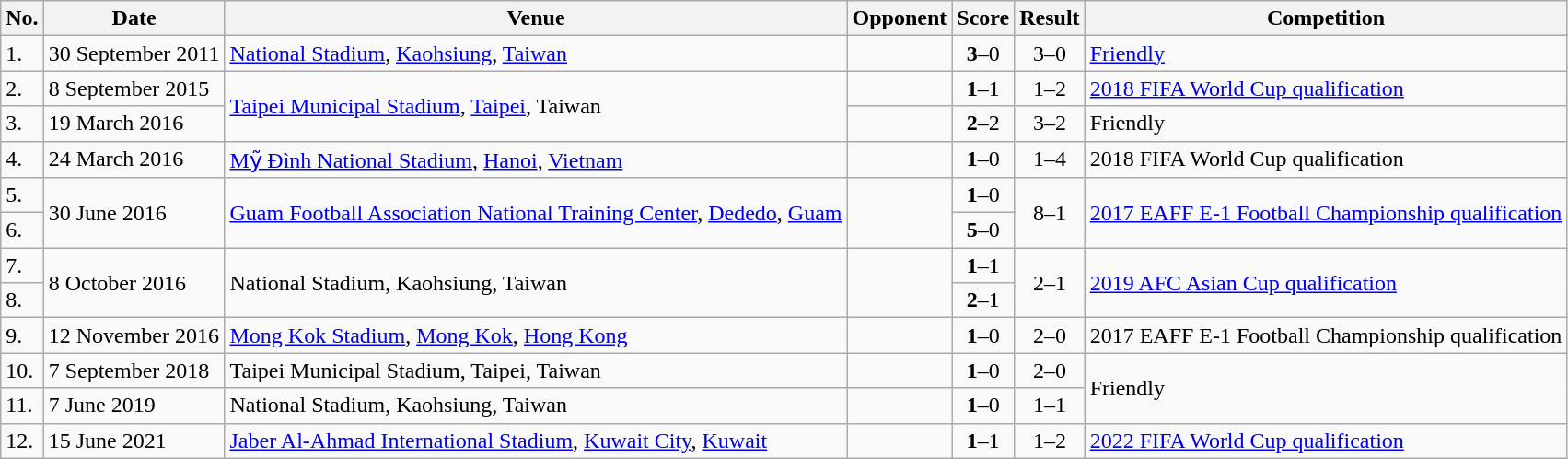<table class="wikitable plainrowheaders sortable">
<tr>
<th>No.</th>
<th>Date</th>
<th>Venue</th>
<th>Opponent</th>
<th>Score</th>
<th>Result</th>
<th>Competition</th>
</tr>
<tr>
<td>1.</td>
<td>30 September 2011</td>
<td><a href='#'>National Stadium</a>, <a href='#'>Kaohsiung</a>, <a href='#'>Taiwan</a></td>
<td></td>
<td align=center><strong>3</strong>–0</td>
<td align=center>3–0</td>
<td><a href='#'>Friendly</a></td>
</tr>
<tr>
<td>2.</td>
<td>8 September 2015</td>
<td rowspan=2><a href='#'>Taipei Municipal Stadium</a>, <a href='#'>Taipei</a>, Taiwan</td>
<td></td>
<td align=center><strong>1</strong>–1</td>
<td align=center>1–2</td>
<td><a href='#'>2018 FIFA World Cup qualification</a></td>
</tr>
<tr>
<td>3.</td>
<td>19 March 2016</td>
<td></td>
<td align=center><strong>2</strong>–2</td>
<td align=center>3–2</td>
<td>Friendly</td>
</tr>
<tr>
<td>4.</td>
<td>24 March 2016</td>
<td><a href='#'>Mỹ Đình National Stadium</a>, <a href='#'>Hanoi</a>, <a href='#'>Vietnam</a></td>
<td></td>
<td align=center><strong>1</strong>–0</td>
<td align=center>1–4</td>
<td>2018 FIFA World Cup qualification</td>
</tr>
<tr>
<td>5.</td>
<td rowspan="2">30 June 2016</td>
<td rowspan="2"><a href='#'>Guam Football Association National Training Center</a>, <a href='#'>Dededo</a>, <a href='#'>Guam</a></td>
<td rowspan="2"></td>
<td align=center><strong>1</strong>–0</td>
<td rowspan="2" style="text-align:center">8–1</td>
<td rowspan="2"><a href='#'>2017 EAFF E-1 Football Championship qualification</a></td>
</tr>
<tr>
<td>6.</td>
<td align=center><strong>5</strong>–0</td>
</tr>
<tr>
<td>7.</td>
<td rowspan="2">8 October 2016</td>
<td rowspan="2">National Stadium, Kaohsiung, Taiwan</td>
<td rowspan="2"></td>
<td align=center><strong>1</strong>–1</td>
<td rowspan="2" style="text-align:center">2–1</td>
<td rowspan="2"><a href='#'>2019 AFC Asian Cup qualification</a></td>
</tr>
<tr>
<td>8.</td>
<td align=center><strong>2</strong>–1</td>
</tr>
<tr>
<td>9.</td>
<td>12 November 2016</td>
<td><a href='#'>Mong Kok Stadium</a>, <a href='#'>Mong Kok</a>, <a href='#'>Hong Kong</a></td>
<td></td>
<td align=center><strong>1</strong>–0</td>
<td align=center>2–0</td>
<td>2017 EAFF E-1 Football Championship qualification</td>
</tr>
<tr>
<td>10.</td>
<td>7 September 2018</td>
<td>Taipei Municipal Stadium, Taipei, Taiwan</td>
<td></td>
<td align=center><strong>1</strong>–0</td>
<td align=center>2–0</td>
<td rowspan=2>Friendly</td>
</tr>
<tr>
<td>11.</td>
<td>7 June 2019</td>
<td>National Stadium, Kaohsiung, Taiwan</td>
<td></td>
<td align=center><strong>1</strong>–0</td>
<td align=center>1–1</td>
</tr>
<tr>
<td>12.</td>
<td>15 June 2021</td>
<td><a href='#'>Jaber Al-Ahmad International Stadium</a>, <a href='#'>Kuwait City</a>, <a href='#'>Kuwait</a></td>
<td></td>
<td align=center><strong>1</strong>–1</td>
<td align=center>1–2</td>
<td><a href='#'>2022 FIFA World Cup qualification</a></td>
</tr>
</table>
